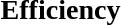<table style="width:100%;">
<tr>
<td style="width:50%; vertical-align:top;"><br><h3>Efficiency</h3>


</td>
</tr>
</table>
